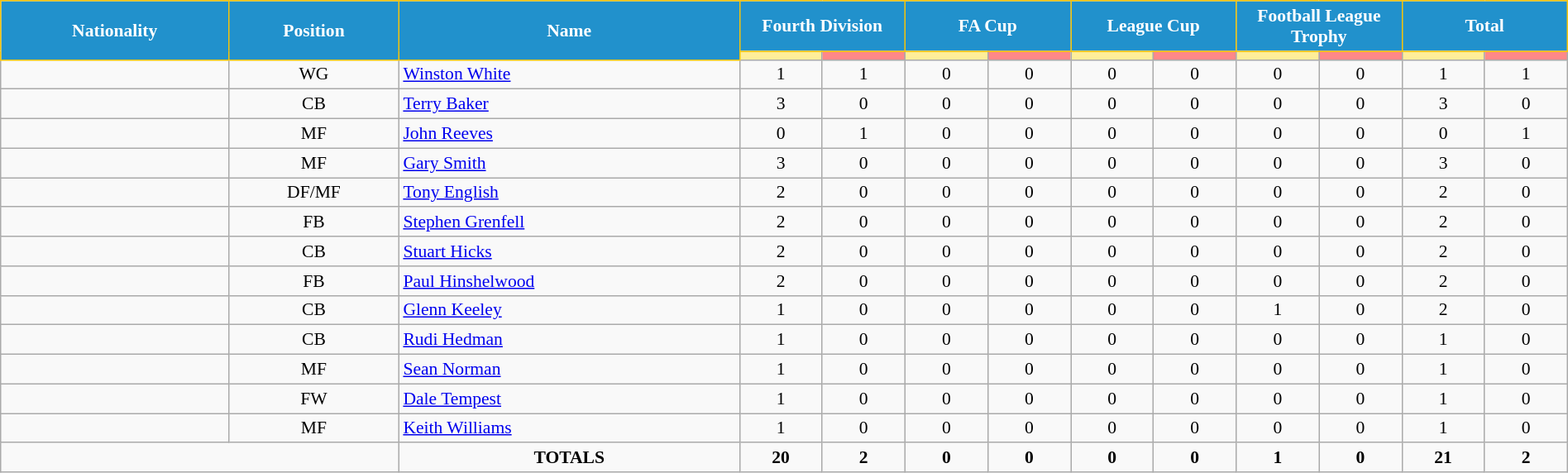<table class="wikitable" style="text-align:center; font-size:90%; width:100%;">
<tr>
<th rowspan="2" style="background:#2191CC; color:white; border:1px solid #F7C408; text-align:center;">Nationality</th>
<th rowspan="2" style="background:#2191CC; color:white; border:1px solid #F7C408; text-align:center;">Position</th>
<th rowspan="2" style="background:#2191CC; color:white; border:1px solid #F7C408; text-align:center;">Name</th>
<th colspan="2" style="background:#2191CC; color:white; border:1px solid #F7C408; text-align:center;">Fourth Division</th>
<th colspan="2" style="background:#2191CC; color:white; border:1px solid #F7C408; text-align:center;">FA Cup</th>
<th colspan="2" style="background:#2191CC; color:white; border:1px solid #F7C408; text-align:center;">League Cup</th>
<th colspan="2" style="background:#2191CC; color:white; border:1px solid #F7C408; text-align:center;">Football League Trophy</th>
<th colspan="2" style="background:#2191CC; color:white; border:1px solid #F7C408; text-align:center;">Total</th>
</tr>
<tr>
<th width=60 style="background: #FFEE99"></th>
<th width=60 style="background: #FF8888"></th>
<th width=60 style="background: #FFEE99"></th>
<th width=60 style="background: #FF8888"></th>
<th width=60 style="background: #FFEE99"></th>
<th width=60 style="background: #FF8888"></th>
<th width=60 style="background: #FFEE99"></th>
<th width=60 style="background: #FF8888"></th>
<th width=60 style="background: #FFEE99"></th>
<th width=60 style="background: #FF8888"></th>
</tr>
<tr>
<td></td>
<td>WG</td>
<td align="left"><a href='#'>Winston White</a></td>
<td>1</td>
<td>1</td>
<td>0</td>
<td>0</td>
<td>0</td>
<td>0</td>
<td>0</td>
<td>0</td>
<td>1</td>
<td>1</td>
</tr>
<tr>
<td></td>
<td>CB</td>
<td align="left"><a href='#'>Terry Baker</a></td>
<td>3</td>
<td>0</td>
<td>0</td>
<td>0</td>
<td>0</td>
<td>0</td>
<td>0</td>
<td>0</td>
<td>3</td>
<td>0</td>
</tr>
<tr>
<td></td>
<td>MF</td>
<td align="left"><a href='#'>John Reeves</a></td>
<td>0</td>
<td>1</td>
<td>0</td>
<td>0</td>
<td>0</td>
<td>0</td>
<td>0</td>
<td>0</td>
<td>0</td>
<td>1</td>
</tr>
<tr>
<td></td>
<td>MF</td>
<td align="left"><a href='#'>Gary Smith</a></td>
<td>3</td>
<td>0</td>
<td>0</td>
<td>0</td>
<td>0</td>
<td>0</td>
<td>0</td>
<td>0</td>
<td>3</td>
<td>0</td>
</tr>
<tr>
<td></td>
<td>DF/MF</td>
<td align="left"><a href='#'>Tony English</a></td>
<td>2</td>
<td>0</td>
<td>0</td>
<td>0</td>
<td>0</td>
<td>0</td>
<td>0</td>
<td>0</td>
<td>2</td>
<td>0</td>
</tr>
<tr>
<td></td>
<td>FB</td>
<td align="left"><a href='#'>Stephen Grenfell</a></td>
<td>2</td>
<td>0</td>
<td>0</td>
<td>0</td>
<td>0</td>
<td>0</td>
<td>0</td>
<td>0</td>
<td>2</td>
<td>0</td>
</tr>
<tr>
<td></td>
<td>CB</td>
<td align="left"><a href='#'>Stuart Hicks</a></td>
<td>2</td>
<td>0</td>
<td>0</td>
<td>0</td>
<td>0</td>
<td>0</td>
<td>0</td>
<td>0</td>
<td>2</td>
<td>0</td>
</tr>
<tr>
<td></td>
<td>FB</td>
<td align="left"><a href='#'>Paul Hinshelwood</a></td>
<td>2</td>
<td>0</td>
<td>0</td>
<td>0</td>
<td>0</td>
<td>0</td>
<td>0</td>
<td>0</td>
<td>2</td>
<td>0</td>
</tr>
<tr>
<td></td>
<td>CB</td>
<td align="left"><a href='#'>Glenn Keeley</a></td>
<td>1</td>
<td>0</td>
<td>0</td>
<td>0</td>
<td>0</td>
<td>0</td>
<td>1</td>
<td>0</td>
<td>2</td>
<td>0</td>
</tr>
<tr>
<td></td>
<td>CB</td>
<td align="left"><a href='#'>Rudi Hedman</a></td>
<td>1</td>
<td>0</td>
<td>0</td>
<td>0</td>
<td>0</td>
<td>0</td>
<td>0</td>
<td>0</td>
<td>1</td>
<td>0</td>
</tr>
<tr>
<td></td>
<td>MF</td>
<td align="left"><a href='#'>Sean Norman</a></td>
<td>1</td>
<td>0</td>
<td>0</td>
<td>0</td>
<td>0</td>
<td>0</td>
<td>0</td>
<td>0</td>
<td>1</td>
<td>0</td>
</tr>
<tr>
<td></td>
<td>FW</td>
<td align="left"><a href='#'>Dale Tempest</a></td>
<td>1</td>
<td>0</td>
<td>0</td>
<td>0</td>
<td>0</td>
<td>0</td>
<td>0</td>
<td>0</td>
<td>1</td>
<td>0</td>
</tr>
<tr>
<td></td>
<td>MF</td>
<td align="left"><a href='#'>Keith Williams</a></td>
<td>1</td>
<td>0</td>
<td>0</td>
<td>0</td>
<td>0</td>
<td>0</td>
<td>0</td>
<td>0</td>
<td>1</td>
<td>0</td>
</tr>
<tr>
<td colspan="2"></td>
<td><strong>TOTALS</strong></td>
<td><strong>20</strong></td>
<td><strong>2</strong></td>
<td><strong>0</strong></td>
<td><strong>0</strong></td>
<td><strong>0</strong></td>
<td><strong>0</strong></td>
<td><strong>1</strong></td>
<td><strong>0</strong></td>
<td><strong>21</strong></td>
<td><strong>2</strong></td>
</tr>
</table>
